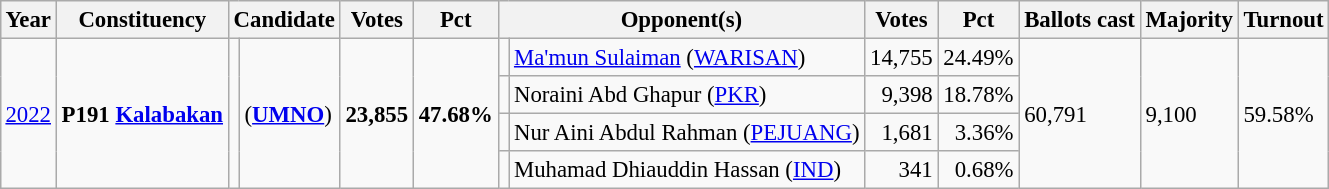<table class="wikitable" style="margin:0.5em ; font-size:95%">
<tr>
<th>Year</th>
<th>Constituency</th>
<th colspan=2>Candidate</th>
<th>Votes</th>
<th>Pct</th>
<th colspan=2>Opponent(s)</th>
<th>Votes</th>
<th>Pct</th>
<th>Ballots cast</th>
<th>Majority</th>
<th>Turnout</th>
</tr>
<tr>
<td rowspan="4"><a href='#'>2022</a></td>
<td rowspan="4"><strong>P191 <a href='#'>Kalabakan</a></strong></td>
<td rowspan="4" ></td>
<td rowspan="4"> (<a href='#'><strong>UMNO</strong></a>)</td>
<td rowspan="4" align="right"><strong>23,855</strong></td>
<td rowspan="4"><strong>47.68%</strong></td>
<td></td>
<td><a href='#'>Ma'mun Sulaiman</a> (<a href='#'>WARISAN</a>)</td>
<td align="right">14,755</td>
<td>24.49%</td>
<td rowspan=4>60,791</td>
<td rowspan=4>9,100</td>
<td rowspan=4>59.58%</td>
</tr>
<tr>
<td></td>
<td>Noraini Abd Ghapur (<a href='#'>PKR</a>)</td>
<td align="right">9,398</td>
<td>18.78%</td>
</tr>
<tr>
<td bgcolor=></td>
<td>Nur Aini Abdul Rahman (<a href='#'>PEJUANG</a>)</td>
<td align="right">1,681</td>
<td align=right>3.36%</td>
</tr>
<tr>
<td></td>
<td>Muhamad Dhiauddin Hassan (<a href='#'>IND</a>)</td>
<td align="right">341</td>
<td align=right>0.68%</td>
</tr>
</table>
